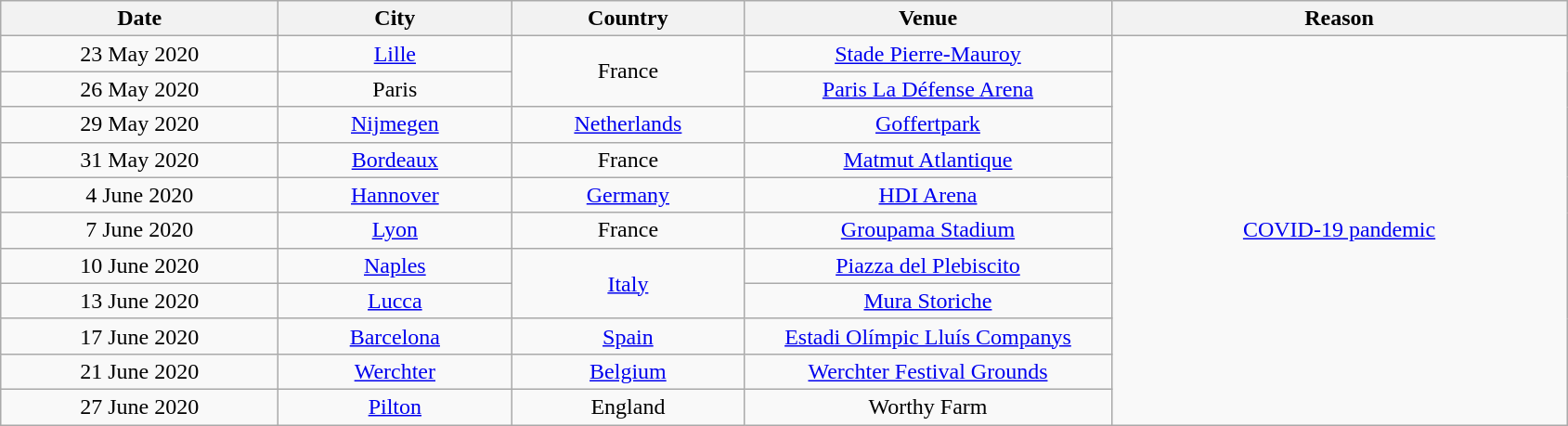<table class="wikitable" style="text-align:center;">
<tr>
<th scope="col" style="width:12em;">Date</th>
<th scope="col" style="width:10em;">City</th>
<th scope="col" style="width:10em;">Country</th>
<th scope="col" style="width:16em;">Venue</th>
<th scope="col" style="width:20em;">Reason</th>
</tr>
<tr>
<td>23 May 2020</td>
<td><a href='#'>Lille</a></td>
<td rowspan="2">France</td>
<td><a href='#'>Stade Pierre-Mauroy</a></td>
<td rowspan="11"><a href='#'>COVID-19 pandemic</a></td>
</tr>
<tr>
<td>26 May 2020</td>
<td>Paris</td>
<td><a href='#'>Paris La Défense Arena</a></td>
</tr>
<tr>
<td>29 May 2020</td>
<td><a href='#'>Nijmegen</a></td>
<td><a href='#'>Netherlands</a></td>
<td><a href='#'>Goffertpark</a></td>
</tr>
<tr>
<td>31 May 2020</td>
<td><a href='#'>Bordeaux</a></td>
<td>France</td>
<td><a href='#'>Matmut Atlantique</a></td>
</tr>
<tr>
<td>4 June 2020</td>
<td><a href='#'>Hannover</a></td>
<td><a href='#'>Germany</a></td>
<td><a href='#'>HDI Arena</a></td>
</tr>
<tr>
<td>7 June 2020</td>
<td><a href='#'>Lyon</a></td>
<td>France</td>
<td><a href='#'>Groupama Stadium</a></td>
</tr>
<tr>
<td>10 June 2020</td>
<td><a href='#'>Naples</a></td>
<td rowspan="2"><a href='#'>Italy</a></td>
<td><a href='#'>Piazza del Plebiscito</a></td>
</tr>
<tr>
<td>13 June 2020</td>
<td><a href='#'>Lucca</a></td>
<td><a href='#'>Mura Storiche</a></td>
</tr>
<tr>
<td>17 June 2020</td>
<td><a href='#'>Barcelona</a></td>
<td><a href='#'>Spain</a></td>
<td><a href='#'>Estadi Olímpic Lluís Companys</a></td>
</tr>
<tr>
<td>21 June 2020</td>
<td><a href='#'>Werchter</a></td>
<td><a href='#'>Belgium</a></td>
<td><a href='#'>Werchter Festival Grounds</a></td>
</tr>
<tr>
<td>27 June 2020</td>
<td><a href='#'>Pilton</a></td>
<td>England</td>
<td>Worthy Farm</td>
</tr>
</table>
